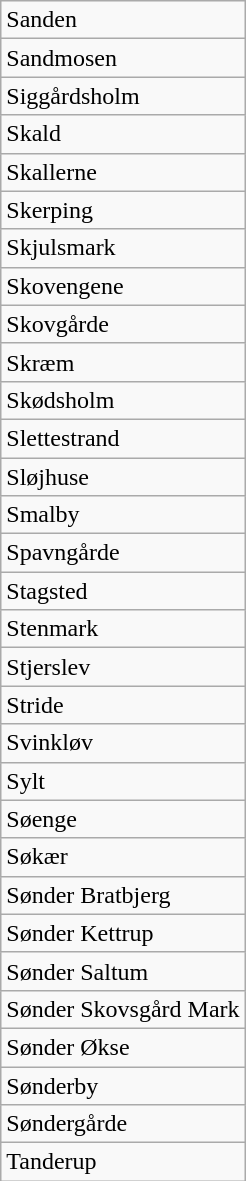<table class="wikitable" style="float:left; margin-right:1em">
<tr>
<td>Sanden</td>
</tr>
<tr>
<td>Sandmosen</td>
</tr>
<tr>
<td>Siggårdsholm</td>
</tr>
<tr>
<td>Skald</td>
</tr>
<tr>
<td>Skallerne</td>
</tr>
<tr>
<td>Skerping</td>
</tr>
<tr>
<td>Skjulsmark</td>
</tr>
<tr>
<td>Skovengene</td>
</tr>
<tr>
<td>Skovgårde</td>
</tr>
<tr>
<td>Skræm</td>
</tr>
<tr>
<td>Skødsholm</td>
</tr>
<tr>
<td>Slettestrand</td>
</tr>
<tr>
<td>Sløjhuse</td>
</tr>
<tr>
<td>Smalby</td>
</tr>
<tr>
<td>Spavngårde</td>
</tr>
<tr>
<td>Stagsted</td>
</tr>
<tr>
<td>Stenmark</td>
</tr>
<tr>
<td>Stjerslev</td>
</tr>
<tr>
<td>Stride</td>
</tr>
<tr>
<td>Svinkløv</td>
</tr>
<tr>
<td>Sylt</td>
</tr>
<tr>
<td>Søenge</td>
</tr>
<tr>
<td>Søkær</td>
</tr>
<tr>
<td>Sønder Bratbjerg</td>
</tr>
<tr>
<td>Sønder Kettrup</td>
</tr>
<tr>
<td>Sønder Saltum</td>
</tr>
<tr>
<td>Sønder Skovsgård Mark</td>
</tr>
<tr>
<td>Sønder Økse</td>
</tr>
<tr>
<td>Sønderby</td>
</tr>
<tr>
<td>Søndergårde</td>
</tr>
<tr>
<td>Tanderup</td>
</tr>
</table>
